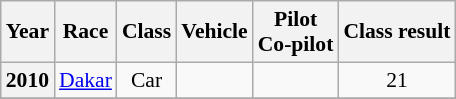<table class="wikitable" style="font-size: 90%; text-align: center;">
<tr>
<th>Year</th>
<th>Race</th>
<th>Class</th>
<th>Vehicle</th>
<th>Pilot<br>Co-pilot</th>
<th>Class result</th>
</tr>
<tr>
<th>2010</th>
<td><a href='#'>Dakar</a></td>
<td>Car</td>
<td></td>
<td align="left"><br></td>
<td>21</td>
</tr>
<tr>
</tr>
</table>
